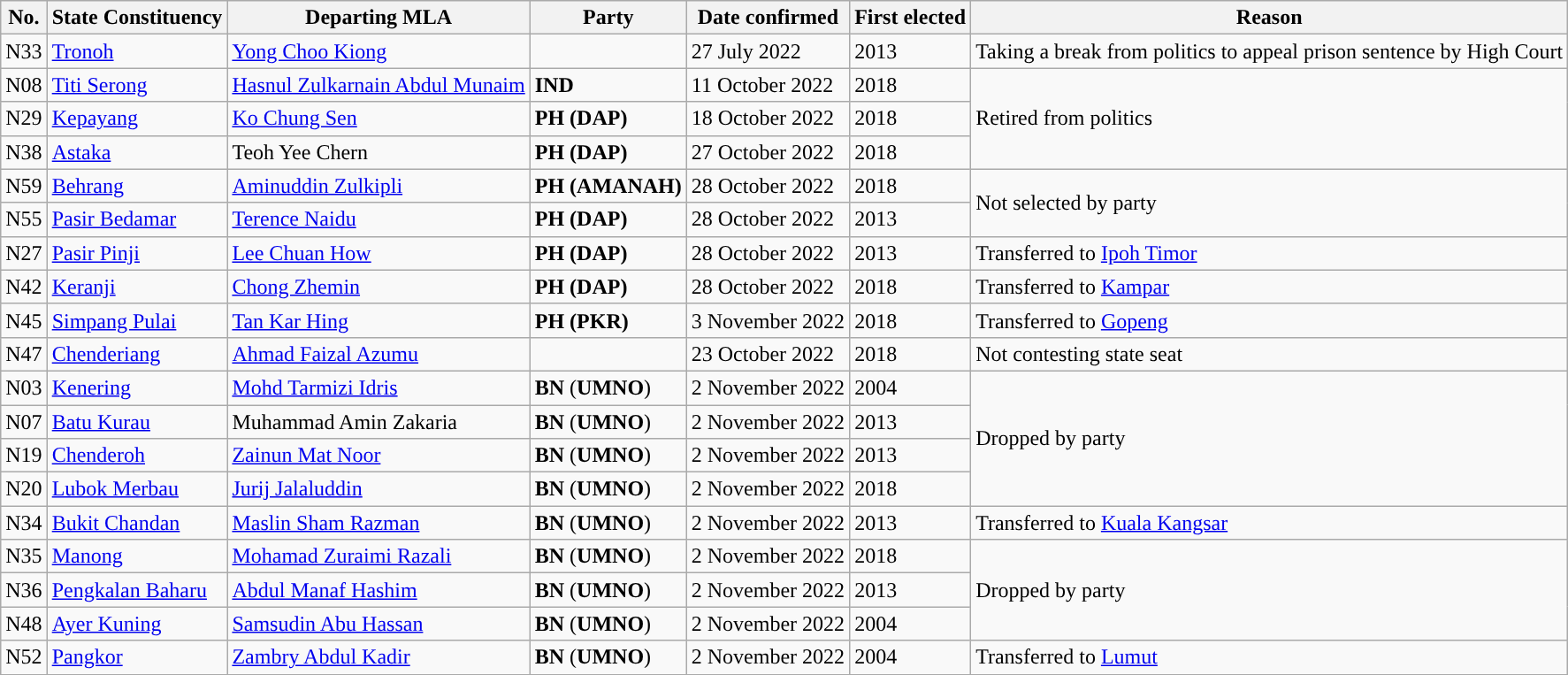<table class="wikitable">
<tr>
<th>No.</th>
<th>State Constituency</th>
<th>Departing MLA</th>
<th>Party</th>
<th>Date confirmed</th>
<th>First elected</th>
<th>Reason</th>
</tr>
<tr>
<td>N33</td>
<td><a href='#'>Tronoh</a></td>
<td><a href='#'>Yong Choo Kiong</a></td>
<td></td>
<td>27 July 2022</td>
<td>2013</td>
<td>Taking a break from politics to appeal prison sentence by High Court</td>
</tr>
<tr>
<td>N08</td>
<td><a href='#'>Titi Serong</a></td>
<td><a href='#'>Hasnul Zulkarnain Abdul Munaim</a></td>
<td><strong>IND</strong></td>
<td>11 October 2022</td>
<td>2018</td>
<td rowspan="3">Retired from politics</td>
</tr>
<tr>
<td>N29</td>
<td><a href='#'>Kepayang</a></td>
<td><a href='#'>Ko Chung Sen</a></td>
<td><strong>PH (DAP)</strong></td>
<td>18 October 2022</td>
<td>2018</td>
</tr>
<tr>
<td>N38</td>
<td><a href='#'>Astaka</a></td>
<td>Teoh Yee Chern</td>
<td><strong>PH (DAP)</strong></td>
<td>27 October 2022</td>
<td>2018</td>
</tr>
<tr>
<td>N59</td>
<td><a href='#'>Behrang</a></td>
<td><a href='#'>Aminuddin Zulkipli</a></td>
<td><strong>PH (AMANAH)</strong></td>
<td>28 October 2022</td>
<td>2018</td>
<td rowspan=2>Not selected by party</td>
</tr>
<tr>
<td>N55</td>
<td><a href='#'>Pasir Bedamar</a></td>
<td><a href='#'>Terence Naidu</a></td>
<td><strong>PH (DAP)</strong></td>
<td>28 October 2022</td>
<td>2013</td>
</tr>
<tr>
<td>N27</td>
<td><a href='#'>Pasir Pinji</a></td>
<td><a href='#'>Lee Chuan How</a></td>
<td><strong>PH (DAP)</strong></td>
<td>28 October 2022</td>
<td>2013</td>
<td>Transferred to <a href='#'>Ipoh Timor</a></td>
</tr>
<tr>
<td>N42</td>
<td><a href='#'>Keranji</a></td>
<td><a href='#'>Chong Zhemin</a></td>
<td><strong>PH (DAP)</strong></td>
<td>28 October 2022</td>
<td>2018</td>
<td>Transferred to <a href='#'>Kampar</a></td>
</tr>
<tr>
<td>N45</td>
<td><a href='#'>Simpang Pulai</a></td>
<td><a href='#'>Tan Kar Hing</a></td>
<td><strong>PH (PKR)</strong></td>
<td>3 November 2022</td>
<td>2018</td>
<td>Transferred to <a href='#'>Gopeng</a></td>
</tr>
<tr>
<td>N47</td>
<td><a href='#'>Chenderiang</a></td>
<td><a href='#'>Ahmad Faizal Azumu</a></td>
<td></td>
<td>23 October 2022</td>
<td>2018</td>
<td>Not contesting state seat</td>
</tr>
<tr>
<td>N03</td>
<td><a href='#'>Kenering</a></td>
<td><a href='#'>Mohd Tarmizi Idris</a></td>
<td><strong>BN</strong> (<strong>UMNO</strong>)</td>
<td>2 November 2022</td>
<td>2004</td>
<td rowspan=4>Dropped by party</td>
</tr>
<tr>
<td>N07</td>
<td><a href='#'>Batu Kurau</a></td>
<td>Muhammad Amin Zakaria</td>
<td><strong>BN</strong> (<strong>UMNO</strong>)</td>
<td>2 November 2022</td>
<td>2013</td>
</tr>
<tr>
<td>N19</td>
<td><a href='#'>Chenderoh</a></td>
<td><a href='#'>Zainun Mat Noor</a></td>
<td><strong>BN</strong> (<strong>UMNO</strong>)</td>
<td>2 November 2022</td>
<td>2013</td>
</tr>
<tr>
<td>N20</td>
<td><a href='#'>Lubok Merbau</a></td>
<td><a href='#'>Jurij Jalaluddin</a></td>
<td><strong>BN</strong> (<strong>UMNO</strong>)</td>
<td>2 November 2022</td>
<td>2018</td>
</tr>
<tr>
<td>N34</td>
<td><a href='#'>Bukit Chandan</a></td>
<td><a href='#'>Maslin Sham Razman</a></td>
<td><strong>BN</strong> (<strong>UMNO</strong>)</td>
<td>2 November 2022</td>
<td>2013</td>
<td>Transferred to <a href='#'>Kuala Kangsar</a></td>
</tr>
<tr>
<td>N35</td>
<td><a href='#'>Manong</a></td>
<td><a href='#'>Mohamad Zuraimi Razali</a></td>
<td><strong>BN</strong> (<strong>UMNO</strong>)</td>
<td>2 November 2022</td>
<td>2018</td>
<td rowspan=3>Dropped by party</td>
</tr>
<tr>
<td>N36</td>
<td><a href='#'>Pengkalan Baharu</a></td>
<td><a href='#'>Abdul Manaf Hashim</a></td>
<td><strong>BN</strong> (<strong>UMNO</strong>)</td>
<td>2 November 2022</td>
<td>2013</td>
</tr>
<tr>
<td>N48</td>
<td><a href='#'>Ayer Kuning</a></td>
<td><a href='#'>Samsudin Abu Hassan</a></td>
<td><strong>BN</strong> (<strong>UMNO</strong>)</td>
<td>2 November 2022</td>
<td>2004</td>
</tr>
<tr>
<td>N52</td>
<td><a href='#'>Pangkor</a></td>
<td><a href='#'>Zambry Abdul Kadir</a></td>
<td><strong>BN</strong> (<strong>UMNO</strong>)</td>
<td>2 November 2022</td>
<td>2004</td>
<td>Transferred to <a href='#'>Lumut</a></td>
</tr>
<tr>
</tr>
</table>
